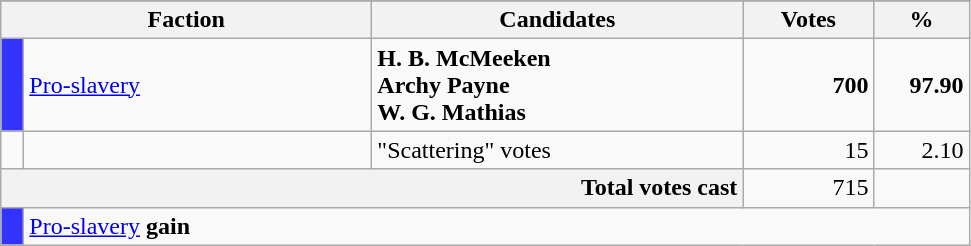<table class="wikitable plainrowheaders" style="text-align:center;">
<tr>
</tr>
<tr>
<th scope="col" colspan="2" style="width: 15em">Faction</th>
<th scope="col" style="width: 15em">Candidates</th>
<th scope="col" style="width: 5em">Votes</th>
<th scope="col" style="width: 3.5em">%</th>
</tr>
<tr>
<td style="width: 0.5em; background-color:#3333FF"></td>
<td style="text-align: left"><a href='#'>Pro-slavery</a></td>
<td style="text-align: left"><strong>H. B. McMeeken</strong><br><strong>Archy Payne</strong><br><strong>W. G. Mathias</strong></td>
<td style="text-align: right; margin-right: 0.5em"><strong>700</strong></td>
<td style="text-align: right; margin-right: 0.5em"><strong>97.90</strong></td>
</tr>
<tr>
<td style="width: 0.5em"></td>
<td style="text-align: left"></td>
<td style="text-align: left">"Scattering" votes</td>
<td style="text-align: right; margin-right: 0.5em">15</td>
<td style="text-align: right; margin-right: 0.5em">2.10</td>
</tr>
<tr>
<th colspan="3" style="text-align:right;">Total votes cast</th>
<td style="text-align:right;">715</td>
<td style="text-align:right;"></td>
</tr>
<tr>
<td style="width: 0.5em; background-color:#3333FF"></td>
<td colspan="4" style="text-align:left;"><a href='#'>Pro-slavery</a> <strong>gain</strong></td>
</tr>
</table>
